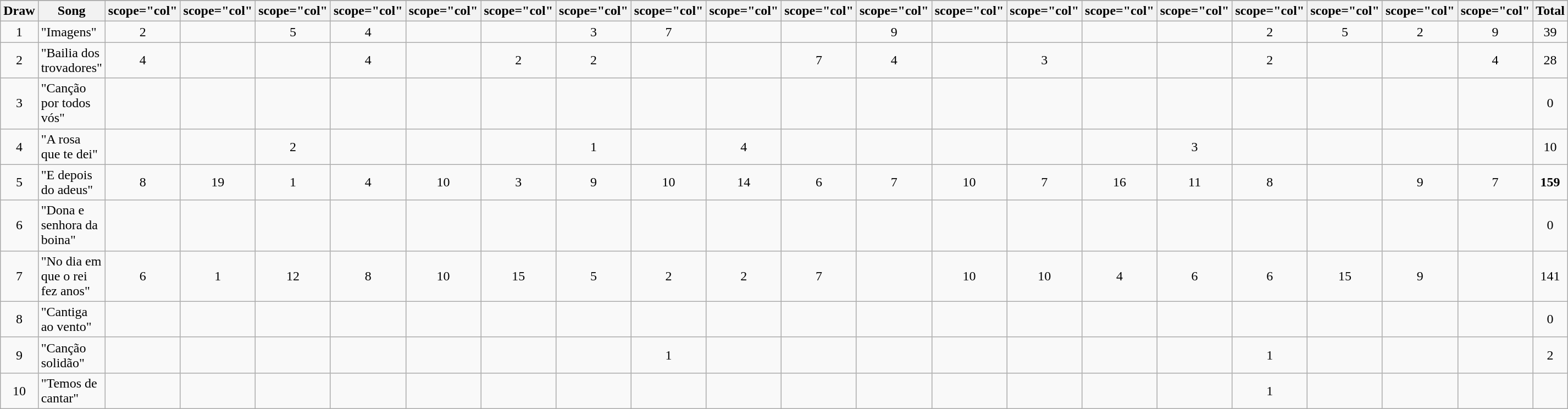<table class="wikitable plainrowheaders" style="margin: 1em auto 1em auto; text-align:center;">
<tr>
</tr>
<tr>
<th scope="col">Draw</th>
<th scope="col">Song</th>
<th>scope="col" </th>
<th>scope="col" </th>
<th>scope="col" </th>
<th>scope="col" </th>
<th>scope="col" </th>
<th>scope="col" </th>
<th>scope="col" </th>
<th>scope="col" </th>
<th>scope="col" </th>
<th>scope="col" </th>
<th>scope="col" </th>
<th>scope="col" </th>
<th>scope="col" </th>
<th>scope="col" </th>
<th>scope="col" </th>
<th>scope="col" </th>
<th>scope="col" </th>
<th>scope="col" </th>
<th>scope="col" </th>
<th scope="col">Total</th>
</tr>
<tr>
<td>1</td>
<td align="left">"Imagens"</td>
<td>2</td>
<td></td>
<td>5</td>
<td>4</td>
<td></td>
<td></td>
<td>3</td>
<td>7</td>
<td></td>
<td></td>
<td>9</td>
<td></td>
<td></td>
<td></td>
<td></td>
<td>2</td>
<td>5</td>
<td>2</td>
<td>9</td>
<td>39</td>
</tr>
<tr>
<td>2</td>
<td align="left">"Bailia dos trovadores"</td>
<td>4</td>
<td></td>
<td></td>
<td>4</td>
<td></td>
<td>2</td>
<td>2</td>
<td></td>
<td></td>
<td>7</td>
<td>4</td>
<td></td>
<td>3</td>
<td></td>
<td></td>
<td>2</td>
<td></td>
<td></td>
<td>4</td>
<td>28</td>
</tr>
<tr>
<td>3</td>
<td align="left">"Canção por todos vós"</td>
<td></td>
<td></td>
<td></td>
<td></td>
<td></td>
<td></td>
<td></td>
<td></td>
<td></td>
<td></td>
<td></td>
<td></td>
<td></td>
<td></td>
<td></td>
<td></td>
<td></td>
<td></td>
<td></td>
<td>0</td>
</tr>
<tr>
<td>4</td>
<td align="left">"A rosa que te dei"</td>
<td></td>
<td></td>
<td>2</td>
<td></td>
<td></td>
<td></td>
<td>1</td>
<td></td>
<td>4</td>
<td></td>
<td></td>
<td></td>
<td></td>
<td></td>
<td>3</td>
<td></td>
<td></td>
<td></td>
<td></td>
<td>10</td>
</tr>
<tr>
<td>5</td>
<td align="left">"E depois do adeus"</td>
<td>8</td>
<td>19</td>
<td>1</td>
<td>4</td>
<td>10</td>
<td>3</td>
<td>9</td>
<td>10</td>
<td>14</td>
<td>6</td>
<td>7</td>
<td>10</td>
<td>7</td>
<td>16</td>
<td>11</td>
<td>8</td>
<td></td>
<td>9</td>
<td>7</td>
<td><strong>159</strong></td>
</tr>
<tr>
<td>6</td>
<td align="left">"Dona e senhora da boina"</td>
<td></td>
<td></td>
<td></td>
<td></td>
<td></td>
<td></td>
<td></td>
<td></td>
<td></td>
<td></td>
<td></td>
<td></td>
<td></td>
<td></td>
<td></td>
<td></td>
<td></td>
<td></td>
<td></td>
<td>0</td>
</tr>
<tr>
<td>7</td>
<td align="left">"No dia em que o rei fez anos"</td>
<td>6</td>
<td>1</td>
<td>12</td>
<td>8</td>
<td>10</td>
<td>15</td>
<td>5</td>
<td>2</td>
<td>2</td>
<td>7</td>
<td></td>
<td>10</td>
<td>10</td>
<td>4</td>
<td>6</td>
<td>6</td>
<td>15</td>
<td>9</td>
<td></td>
<td>141</td>
</tr>
<tr>
<td>8</td>
<td align="left">"Cantiga ao vento"</td>
<td></td>
<td></td>
<td></td>
<td></td>
<td></td>
<td></td>
<td></td>
<td></td>
<td></td>
<td></td>
<td></td>
<td></td>
<td></td>
<td></td>
<td></td>
<td></td>
<td></td>
<td></td>
<td></td>
<td>0</td>
</tr>
<tr>
<td>9</td>
<td align="left">"Canção solidão"</td>
<td></td>
<td></td>
<td></td>
<td></td>
<td></td>
<td></td>
<td></td>
<td>1</td>
<td></td>
<td></td>
<td></td>
<td></td>
<td></td>
<td></td>
<td></td>
<td>1</td>
<td></td>
<td></td>
<td></td>
<td>2</td>
</tr>
<tr>
<td>10</td>
<td align="left">"Temos de cantar"</td>
<td></td>
<td></td>
<td></td>
<td></td>
<td></td>
<td></td>
<td></td>
<td></td>
<td></td>
<td></td>
<td></td>
<td></td>
<td></td>
<td></td>
<td></td>
<td>1</td>
<td></td>
<td></td>
<td></td>
<td></td>
</tr>
</table>
